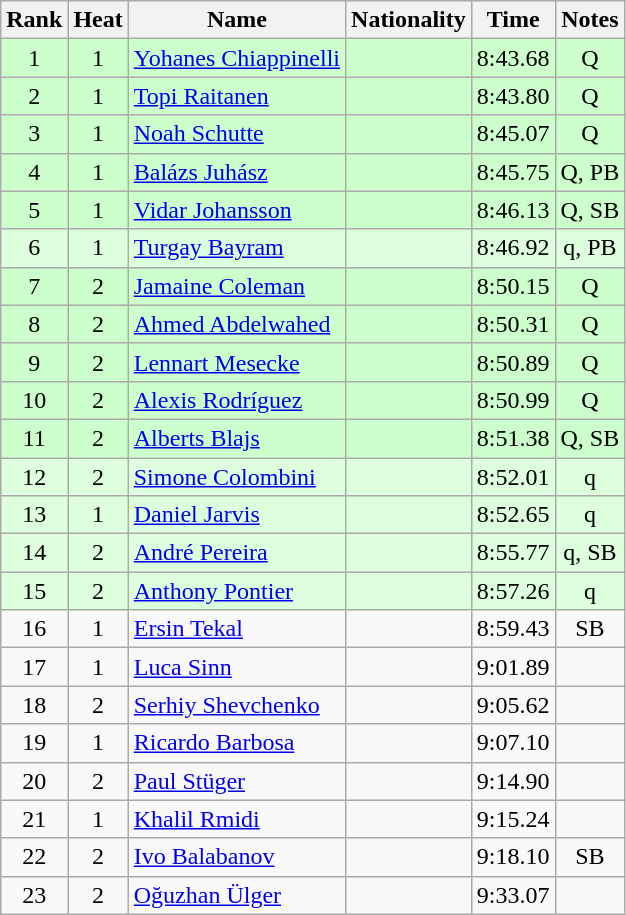<table class="wikitable sortable" style="text-align:center">
<tr>
<th>Rank</th>
<th>Heat</th>
<th>Name</th>
<th>Nationality</th>
<th>Time</th>
<th>Notes</th>
</tr>
<tr bgcolor=ccffcc>
<td>1</td>
<td>1</td>
<td align=left><a href='#'>Yohanes Chiappinelli</a></td>
<td align=left></td>
<td>8:43.68</td>
<td>Q</td>
</tr>
<tr bgcolor=ccffcc>
<td>2</td>
<td>1</td>
<td align=left><a href='#'>Topi Raitanen</a></td>
<td align=left></td>
<td>8:43.80</td>
<td>Q</td>
</tr>
<tr bgcolor=ccffcc>
<td>3</td>
<td>1</td>
<td align=left><a href='#'>Noah Schutte</a></td>
<td align=left></td>
<td>8:45.07</td>
<td>Q</td>
</tr>
<tr bgcolor=ccffcc>
<td>4</td>
<td>1</td>
<td align=left><a href='#'>Balázs Juhász</a></td>
<td align=left></td>
<td>8:45.75</td>
<td>Q, PB</td>
</tr>
<tr bgcolor=ccffcc>
<td>5</td>
<td>1</td>
<td align=left><a href='#'>Vidar Johansson</a></td>
<td align=left></td>
<td>8:46.13</td>
<td>Q, SB</td>
</tr>
<tr bgcolor=ddffdd>
<td>6</td>
<td>1</td>
<td align=left><a href='#'>Turgay Bayram</a></td>
<td align=left></td>
<td>8:46.92</td>
<td>q, PB</td>
</tr>
<tr bgcolor=ccffcc>
<td>7</td>
<td>2</td>
<td align=left><a href='#'>Jamaine Coleman</a></td>
<td align=left></td>
<td>8:50.15</td>
<td>Q</td>
</tr>
<tr bgcolor=ccffcc>
<td>8</td>
<td>2</td>
<td align=left><a href='#'>Ahmed Abdelwahed</a></td>
<td align=left></td>
<td>8:50.31</td>
<td>Q</td>
</tr>
<tr bgcolor=ccffcc>
<td>9</td>
<td>2</td>
<td align=left><a href='#'>Lennart Mesecke</a></td>
<td align=left></td>
<td>8:50.89</td>
<td>Q</td>
</tr>
<tr bgcolor=ccffcc>
<td>10</td>
<td>2</td>
<td align=left><a href='#'>Alexis Rodríguez</a></td>
<td align=left></td>
<td>8:50.99</td>
<td>Q</td>
</tr>
<tr bgcolor=ccffcc>
<td>11</td>
<td>2</td>
<td align=left><a href='#'>Alberts Blajs</a></td>
<td align=left></td>
<td>8:51.38</td>
<td>Q, SB</td>
</tr>
<tr bgcolor=ddffdd>
<td>12</td>
<td>2</td>
<td align=left><a href='#'>Simone Colombini</a></td>
<td align=left></td>
<td>8:52.01</td>
<td>q</td>
</tr>
<tr bgcolor=ddffdd>
<td>13</td>
<td>1</td>
<td align=left><a href='#'>Daniel Jarvis</a></td>
<td align=left></td>
<td>8:52.65</td>
<td>q</td>
</tr>
<tr bgcolor=ddffdd>
<td>14</td>
<td>2</td>
<td align=left><a href='#'>André Pereira</a></td>
<td align=left></td>
<td>8:55.77</td>
<td>q, SB</td>
</tr>
<tr bgcolor=ddffdd>
<td>15</td>
<td>2</td>
<td align=left><a href='#'>Anthony Pontier</a></td>
<td align=left></td>
<td>8:57.26</td>
<td>q</td>
</tr>
<tr>
<td>16</td>
<td>1</td>
<td align=left><a href='#'>Ersin Tekal</a></td>
<td align=left></td>
<td>8:59.43</td>
<td>SB</td>
</tr>
<tr>
<td>17</td>
<td>1</td>
<td align=left><a href='#'>Luca Sinn</a></td>
<td align=left></td>
<td>9:01.89</td>
<td></td>
</tr>
<tr>
<td>18</td>
<td>2</td>
<td align=left><a href='#'>Serhiy Shevchenko</a></td>
<td align=left></td>
<td>9:05.62</td>
<td></td>
</tr>
<tr>
<td>19</td>
<td>1</td>
<td align=left><a href='#'>Ricardo Barbosa</a></td>
<td align=left></td>
<td>9:07.10</td>
<td></td>
</tr>
<tr>
<td>20</td>
<td>2</td>
<td align=left><a href='#'>Paul Stüger</a></td>
<td align=left></td>
<td>9:14.90</td>
<td></td>
</tr>
<tr>
<td>21</td>
<td>1</td>
<td align=left><a href='#'>Khalil Rmidi</a></td>
<td align=left></td>
<td>9:15.24</td>
<td></td>
</tr>
<tr>
<td>22</td>
<td>2</td>
<td align=left><a href='#'>Ivo Balabanov</a></td>
<td align=left></td>
<td>9:18.10</td>
<td>SB</td>
</tr>
<tr>
<td>23</td>
<td>2</td>
<td align=left><a href='#'>Oğuzhan Ülger</a></td>
<td align=left></td>
<td>9:33.07</td>
<td></td>
</tr>
</table>
